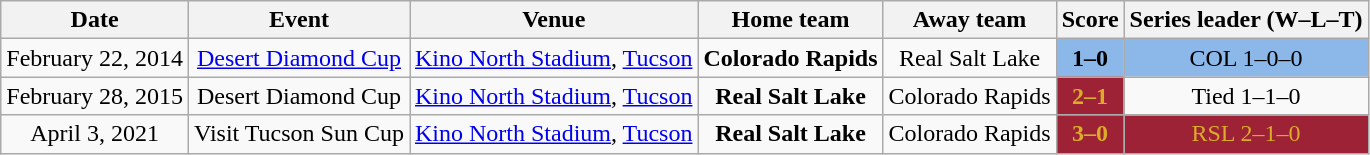<table class="wikitable" style="text-align: center">
<tr>
<th>Date</th>
<th>Event</th>
<th>Venue</th>
<th>Home team</th>
<th>Away team</th>
<th>Score</th>
<th>Series leader (W–L–T)</th>
</tr>
<tr>
<td>February 22, 2014</td>
<td><a href='#'>Desert Diamond Cup</a></td>
<td><a href='#'>Kino North Stadium</a>, <a href='#'>Tucson</a></td>
<td><strong>Colorado Rapids</strong></td>
<td>Real Salt Lake</td>
<td style="color:#000000; background:#8BB8E8;"><strong>1–0</strong></td>
<td style="color:#000000; background:#8BB8E8;">COL 1–0–0</td>
</tr>
<tr>
<td>February 28, 2015</td>
<td>Desert Diamond Cup</td>
<td><a href='#'>Kino North Stadium</a>, <a href='#'>Tucson</a></td>
<td><strong>Real Salt Lake</strong></td>
<td>Colorado Rapids</td>
<td style="color:#DAAC27; background:#9D2235;"><strong>2–1</strong></td>
<td>Tied 1–1–0</td>
</tr>
<tr>
<td>April 3, 2021</td>
<td>Visit Tucson Sun Cup</td>
<td><a href='#'>Kino North Stadium</a>, <a href='#'>Tucson</a></td>
<td><strong>Real Salt Lake</strong></td>
<td>Colorado Rapids</td>
<td style="color:#DAAC27; background:#9D2235;"><strong>3–0</strong></td>
<td style="color:#DAAC27; background:#9D2235;">RSL 2–1–0</td>
</tr>
</table>
